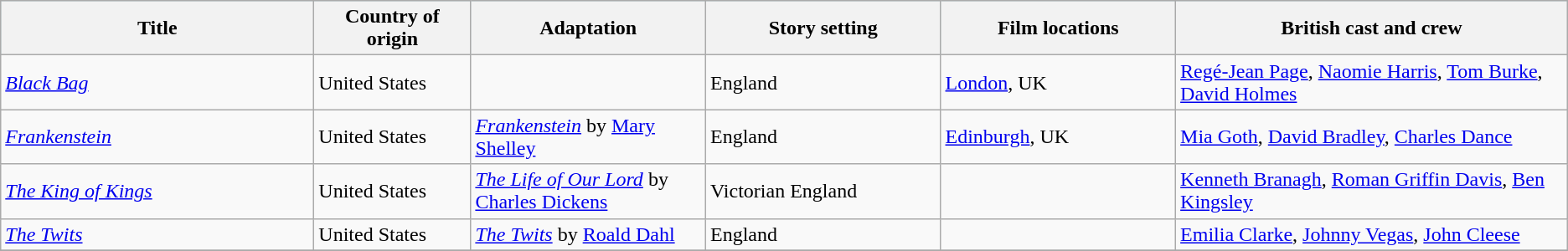<table class="wikitable">
<tr style="background:#b0e0e6; text-align:center;">
<th style="width:20%;">Title</th>
<th style="width:10%;">Country of origin</th>
<th style="width:15%;">Adaptation</th>
<th style="width:15%;">Story setting</th>
<th style="width:15%;">Film locations</th>
<th style="width:25%;">British cast and crew</th>
</tr>
<tr>
<td><em><a href='#'>Black Bag</a></em></td>
<td>United States</td>
<td></td>
<td>England</td>
<td><a href='#'>London</a>, UK</td>
<td><a href='#'>Regé-Jean Page</a>, <a href='#'>Naomie Harris</a>, <a href='#'>Tom Burke</a>, <a href='#'>David Holmes</a></td>
</tr>
<tr>
<td><em><a href='#'>Frankenstein</a></em></td>
<td>United States</td>
<td><em><a href='#'>Frankenstein</a></em> by <a href='#'>Mary Shelley</a></td>
<td>England</td>
<td><a href='#'>Edinburgh</a>, UK</td>
<td><a href='#'>Mia Goth</a>, <a href='#'>David Bradley</a>, <a href='#'>Charles Dance</a></td>
</tr>
<tr>
<td><em><a href='#'>The King of Kings</a></em></td>
<td>United States</td>
<td><em><a href='#'>The Life of Our Lord</a></em> by <a href='#'>Charles Dickens</a></td>
<td>Victorian England</td>
<td></td>
<td><a href='#'>Kenneth Branagh</a>, <a href='#'>Roman Griffin Davis</a>, <a href='#'>Ben Kingsley</a></td>
</tr>
<tr>
<td><em><a href='#'>The Twits</a></em></td>
<td>United States</td>
<td><em><a href='#'>The Twits</a></em> by <a href='#'>Roald Dahl</a></td>
<td>England</td>
<td></td>
<td><a href='#'>Emilia Clarke</a>, <a href='#'>Johnny Vegas</a>, <a href='#'>John Cleese</a></td>
</tr>
<tr>
</tr>
</table>
